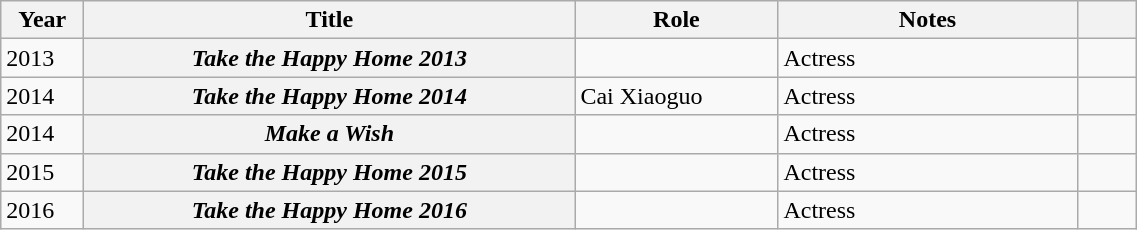<table class="wikitable sortable plainrowheaders">
<tr>
<th scope="col" style="width:3em">Year</th>
<th scope="col" style="width:20em">Title</th>
<th scope="col" style="width:8em">Role</th>
<th scope="col" style="width:12em">Notes</th>
<th scope="col" style="width:2em" class="unsortable"></th>
</tr>
<tr>
<td>2013</td>
<th scope="row"><em>Take the Happy Home 2013</em></th>
<td></td>
<td>Actress</td>
<td style="text-align: center;"></td>
</tr>
<tr>
<td>2014</td>
<th scope="row"><em>Take the Happy Home 2014</em></th>
<td>Cai Xiaoguo</td>
<td>Actress</td>
<td style="text-align: center;"></td>
</tr>
<tr>
<td>2014</td>
<th scope="row"><em>Make a Wish</em></th>
<td></td>
<td>Actress</td>
<td style="text-align: center;"></td>
</tr>
<tr>
<td>2015</td>
<th scope="row"><em>Take the Happy Home 2015</em></th>
<td></td>
<td>Actress</td>
<td style="text-align: center;"></td>
</tr>
<tr>
<td>2016</td>
<th scope="row"><em>Take the Happy Home 2016</em></th>
<td></td>
<td>Actress</td>
<td style="text-align: center;"></td>
</tr>
</table>
